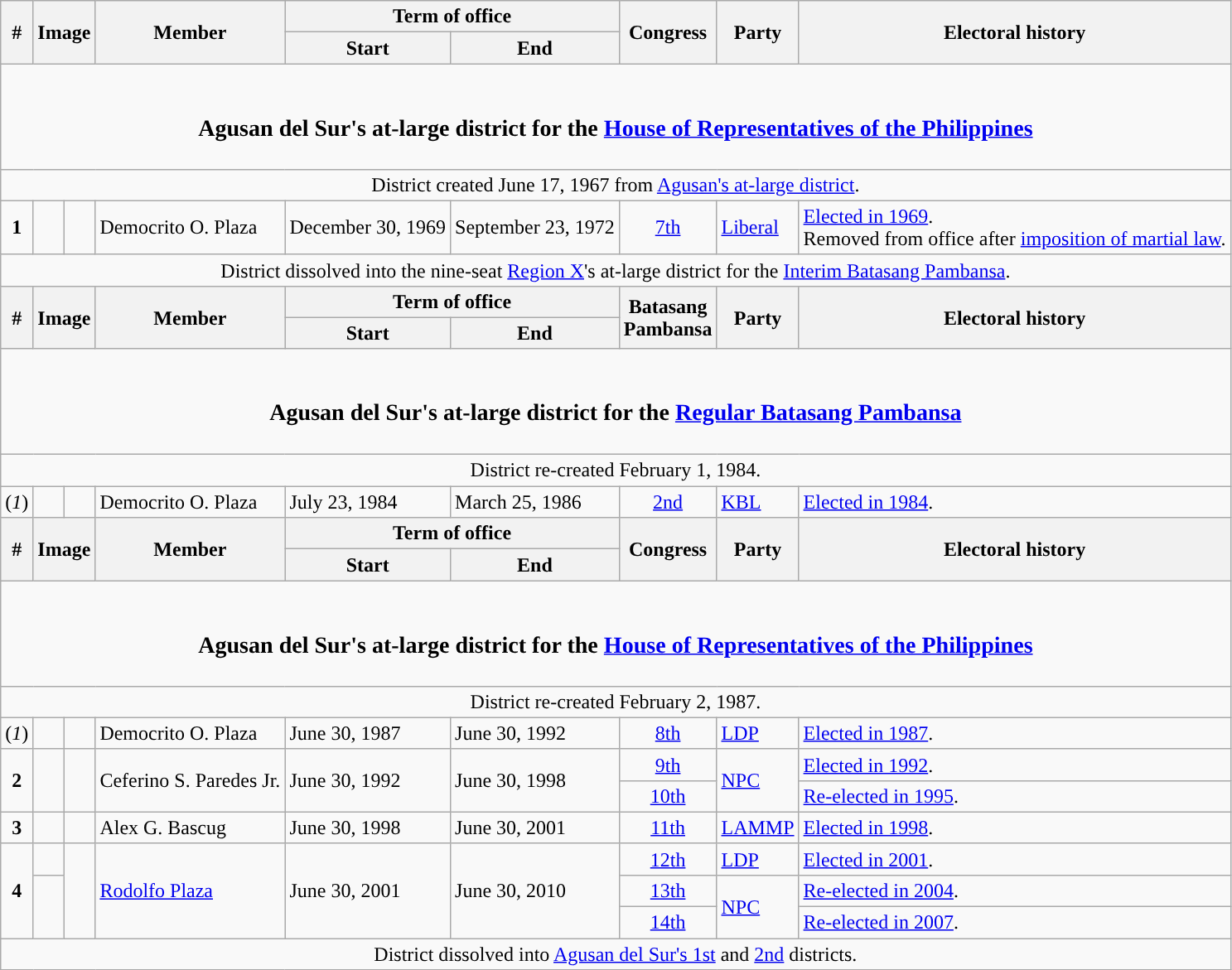<table class=wikitable>
<tr>
<th rowspan="2">#</th>
<th rowspan="2" colspan=2>Image</th>
<th rowspan="2">Member</th>
<th colspan=2>Term of office</th>
<th rowspan="2">Congress</th>
<th rowspan="2">Party</th>
<th rowspan="2">Electoral history</th>
</tr>
<tr>
<th>Start</th>
<th>End</th>
</tr>
<tr>
<td colspan="9" style="text-align:center;"><br><h3>Agusan del Sur's at-large district for the <a href='#'>House of Representatives of the Philippines</a></h3></td>
</tr>
<tr>
<td colspan="9" style="text-align:center;">District created June 17, 1967 from <a href='#'>Agusan's at-large district</a>.</td>
</tr>
<tr>
<td style="text-align:center;"><strong>1</strong></td>
<td style="color:inherit;background:"></td>
<td></td>
<td>Democrito O. Plaza</td>
<td>December 30, 1969</td>
<td>September 23, 1972</td>
<td style="text-align:center;"><a href='#'>7th</a></td>
<td><a href='#'>Liberal</a></td>
<td><a href='#'>Elected in 1969</a>.<br>Removed from office after <a href='#'>imposition of martial law</a>.</td>
</tr>
<tr>
<td colspan="9" style="text-align:center;">District dissolved into the nine-seat <a href='#'>Region X</a>'s at-large district for the <a href='#'>Interim Batasang Pambansa</a>.</td>
</tr>
<tr>
<th rowspan="2">#</th>
<th rowspan="2" colspan=2>Image</th>
<th rowspan="2">Member</th>
<th colspan=2>Term of office</th>
<th rowspan="2">Batasang<br>Pambansa</th>
<th rowspan="2">Party</th>
<th rowspan="2">Electoral history</th>
</tr>
<tr>
<th>Start</th>
<th>End</th>
</tr>
<tr>
<td colspan="9" style="text-align:center;"><br><h3>Agusan del Sur's at-large district for the <a href='#'>Regular Batasang Pambansa</a></h3></td>
</tr>
<tr>
<td colspan="9" style="text-align:center;">District re-created February 1, 1984.</td>
</tr>
<tr>
<td style="text-align:center;">(<em>1</em>)</td>
<td style="color:inherit;background:"></td>
<td></td>
<td>Democrito O. Plaza</td>
<td>July 23, 1984</td>
<td>March 25, 1986</td>
<td style="text-align:center;"><a href='#'>2nd</a></td>
<td><a href='#'>KBL</a></td>
<td><a href='#'>Elected in 1984</a>.</td>
</tr>
<tr>
<th rowspan="2">#</th>
<th rowspan="2" colspan=2>Image</th>
<th rowspan="2">Member</th>
<th colspan=2>Term of office</th>
<th rowspan="2">Congress</th>
<th rowspan="2">Party</th>
<th rowspan="2">Electoral history</th>
</tr>
<tr>
<th>Start</th>
<th>End</th>
</tr>
<tr>
<td colspan="9" style="text-align:center;"><br><h3>Agusan del Sur's at-large district for the <a href='#'>House of Representatives of the Philippines</a></h3></td>
</tr>
<tr>
<td colspan="9" style="text-align:center;">District re-created February 2, 1987.</td>
</tr>
<tr>
<td style="text-align:center;">(<em>1</em>)</td>
<td style="color:inherit;background:"></td>
<td></td>
<td>Democrito O. Plaza</td>
<td>June 30, 1987</td>
<td>June 30, 1992</td>
<td style="text-align:center;"><a href='#'>8th</a></td>
<td><a href='#'>LDP</a></td>
<td><a href='#'>Elected in 1987</a>.</td>
</tr>
<tr>
<td rowspan="2" style="text-align:center;"><strong>2</strong></td>
<td rowspan="2" style="color:inherit;background:"></td>
<td rowspan="2"></td>
<td rowspan="2">Ceferino S. Paredes Jr.</td>
<td rowspan="2">June 30, 1992</td>
<td rowspan="2">June 30, 1998</td>
<td style="text-align:center;"><a href='#'>9th</a></td>
<td rowspan="2"><a href='#'>NPC</a></td>
<td><a href='#'>Elected in 1992</a>.</td>
</tr>
<tr>
<td style="text-align:center;"><a href='#'>10th</a></td>
<td><a href='#'>Re-elected in 1995</a>.</td>
</tr>
<tr>
<td style="text-align:center;"><strong>3</strong></td>
<td style="color:inherit;background:"></td>
<td></td>
<td>Alex G. Bascug</td>
<td>June 30, 1998</td>
<td>June 30, 2001</td>
<td style="text-align:center;"><a href='#'>11th</a></td>
<td><a href='#'>LAMMP</a></td>
<td><a href='#'>Elected in 1998</a>.</td>
</tr>
<tr>
<td rowspan="3" style="text-align:center;"><strong>4</strong></td>
<td style="color:inherit;background:"></td>
<td rowspan="3"></td>
<td rowspan="3"><a href='#'>Rodolfo Plaza</a></td>
<td rowspan="3">June 30, 2001</td>
<td rowspan="3">June 30, 2010</td>
<td style="text-align:center;"><a href='#'>12th</a></td>
<td><a href='#'>LDP</a></td>
<td><a href='#'>Elected in 2001</a>.</td>
</tr>
<tr>
<td rowspan="2" style="color:inherit;background:"></td>
<td style="text-align:center;"><a href='#'>13th</a></td>
<td rowspan="2"><a href='#'>NPC</a></td>
<td><a href='#'>Re-elected in 2004</a>.</td>
</tr>
<tr>
<td style="text-align:center;"><a href='#'>14th</a></td>
<td><a href='#'>Re-elected in 2007</a>.</td>
</tr>
<tr>
<td colspan="9" style="text-align:center;">District dissolved into <a href='#'>Agusan del Sur's 1st</a> and <a href='#'>2nd</a> districts.</td>
</tr>
</table>
